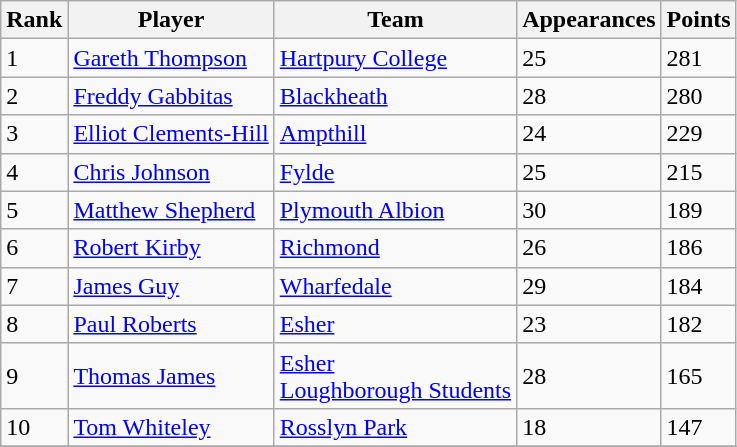<table class="wikitable">
<tr>
<th>Rank</th>
<th>Player</th>
<th>Team</th>
<th>Appearances</th>
<th>Points</th>
</tr>
<tr>
<td>1</td>
<td> <a href='#'>Gareth Thompson</a></td>
<td><a href='#'>Hartpury College</a></td>
<td>25</td>
<td>281</td>
</tr>
<tr>
<td>2</td>
<td> <a href='#'>Freddy Gabbitas</a></td>
<td><a href='#'>Blackheath</a></td>
<td>28</td>
<td>280</td>
</tr>
<tr>
<td>3</td>
<td> <a href='#'>Elliot Clements-Hill</a></td>
<td><a href='#'>Ampthill</a></td>
<td>24</td>
<td>229</td>
</tr>
<tr>
<td>4</td>
<td> <a href='#'>Chris Johnson</a></td>
<td><a href='#'>Fylde</a></td>
<td>25</td>
<td>215</td>
</tr>
<tr>
<td>5</td>
<td> <a href='#'>Matthew Shepherd</a></td>
<td><a href='#'>Plymouth Albion</a></td>
<td>30</td>
<td>189</td>
</tr>
<tr>
<td>6</td>
<td> <a href='#'>Robert Kirby</a></td>
<td><a href='#'>Richmond</a></td>
<td>26</td>
<td>186</td>
</tr>
<tr>
<td>7</td>
<td> <a href='#'>James Guy</a></td>
<td><a href='#'>Wharfedale</a></td>
<td>29</td>
<td>184</td>
</tr>
<tr>
<td>8</td>
<td> <a href='#'>Paul Roberts</a></td>
<td><a href='#'>Esher</a></td>
<td>23</td>
<td>182</td>
</tr>
<tr>
<td>9</td>
<td> <a href='#'>Thomas James</a></td>
<td><a href='#'>Esher</a><br><a href='#'>Loughborough Students</a></td>
<td>28</td>
<td>165</td>
</tr>
<tr>
<td>10</td>
<td> <a href='#'>Tom Whiteley</a></td>
<td><a href='#'>Rosslyn Park</a></td>
<td>18</td>
<td>147</td>
</tr>
<tr>
</tr>
</table>
